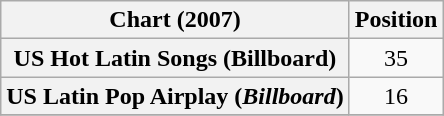<table class="wikitable plainrowheaders sortable" style="text-align:center">
<tr>
<th scope="col">Chart (2007)</th>
<th scope="col">Position</th>
</tr>
<tr>
<th scope="row">US Hot Latin Songs (Billboard)</th>
<td align="center">35</td>
</tr>
<tr>
<th scope="row">US Latin Pop Airplay (<em>Billboard</em>)</th>
<td align="center">16</td>
</tr>
<tr>
</tr>
</table>
